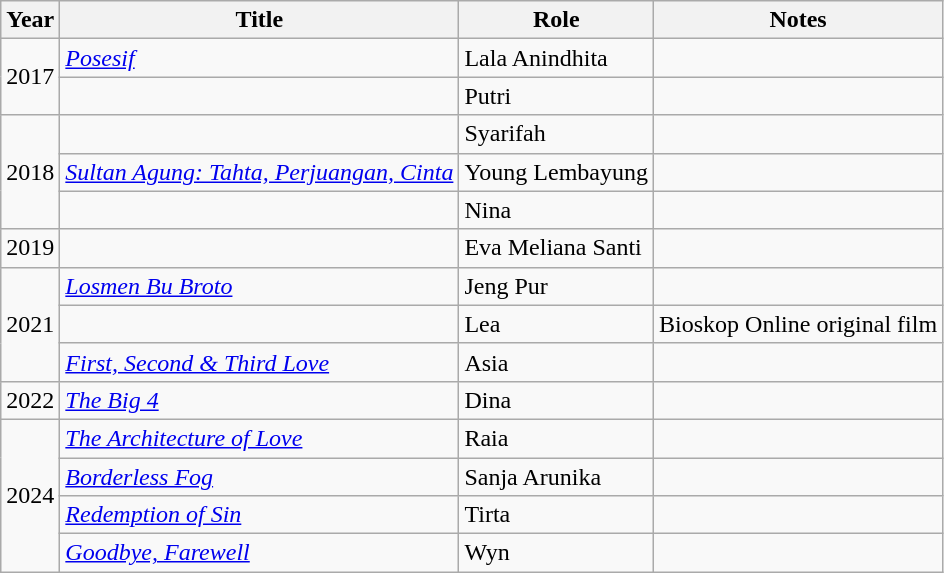<table class="wikitable sortable">
<tr>
<th>Year</th>
<th>Title</th>
<th>Role</th>
<th>Notes</th>
</tr>
<tr>
<td rowspan="2">2017</td>
<td><em><a href='#'>Posesif</a></em></td>
<td>Lala Anindhita</td>
<td></td>
</tr>
<tr>
<td><em></em></td>
<td>Putri</td>
<td></td>
</tr>
<tr>
<td rowspan="3">2018</td>
<td><em></em></td>
<td>Syarifah</td>
<td></td>
</tr>
<tr>
<td><em><a href='#'>Sultan Agung: Tahta, Perjuangan, Cinta</a></em></td>
<td>Young Lembayung</td>
<td></td>
</tr>
<tr>
<td><em></em></td>
<td>Nina</td>
<td></td>
</tr>
<tr>
<td>2019</td>
<td><em></em></td>
<td>Eva Meliana Santi</td>
<td></td>
</tr>
<tr>
<td rowspan="3">2021</td>
<td><em><a href='#'>Losmen Bu Broto</a></em></td>
<td>Jeng Pur</td>
<td></td>
</tr>
<tr>
<td><em></em></td>
<td>Lea</td>
<td>Bioskop Online original film</td>
</tr>
<tr>
<td><em><a href='#'>First, Second & Third Love</a></em></td>
<td>Asia</td>
<td></td>
</tr>
<tr>
<td>2022</td>
<td><em><a href='#'>The Big 4</a></em></td>
<td>Dina</td>
<td></td>
</tr>
<tr>
<td rowspan="4">2024</td>
<td><em><a href='#'>The Architecture of Love</a></em></td>
<td>Raia</td>
<td></td>
</tr>
<tr>
<td><em><a href='#'>Borderless Fog</a></em></td>
<td>Sanja Arunika</td>
<td></td>
</tr>
<tr>
<td><em><a href='#'>Redemption of Sin</a></em></td>
<td>Tirta</td>
<td></td>
</tr>
<tr>
<td><em><a href='#'>Goodbye, Farewell</a></em></td>
<td>Wyn</td>
<td></td>
</tr>
</table>
